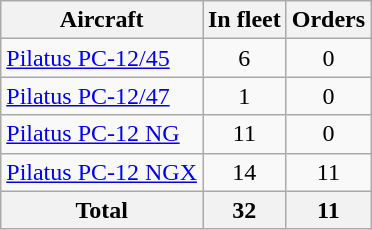<table class="wikitable">
<tr>
<th>Aircraft</th>
<th>In fleet</th>
<th>Orders</th>
</tr>
<tr>
<td><a href='#'>Pilatus PC-12/45</a></td>
<td align="center">6</td>
<td align="center">0</td>
</tr>
<tr>
<td><a href='#'>Pilatus PC-12/47</a></td>
<td align="center">1</td>
<td align="center">0</td>
</tr>
<tr>
<td><a href='#'>Pilatus PC-12 NG</a></td>
<td align="center">11</td>
<td align="center">0</td>
</tr>
<tr>
<td><a href='#'>Pilatus PC-12 NGX</a></td>
<td align="center">14</td>
<td align="center">11</td>
</tr>
<tr>
<th>Total</th>
<th align="center">32</th>
<th align="center">11</th>
</tr>
</table>
